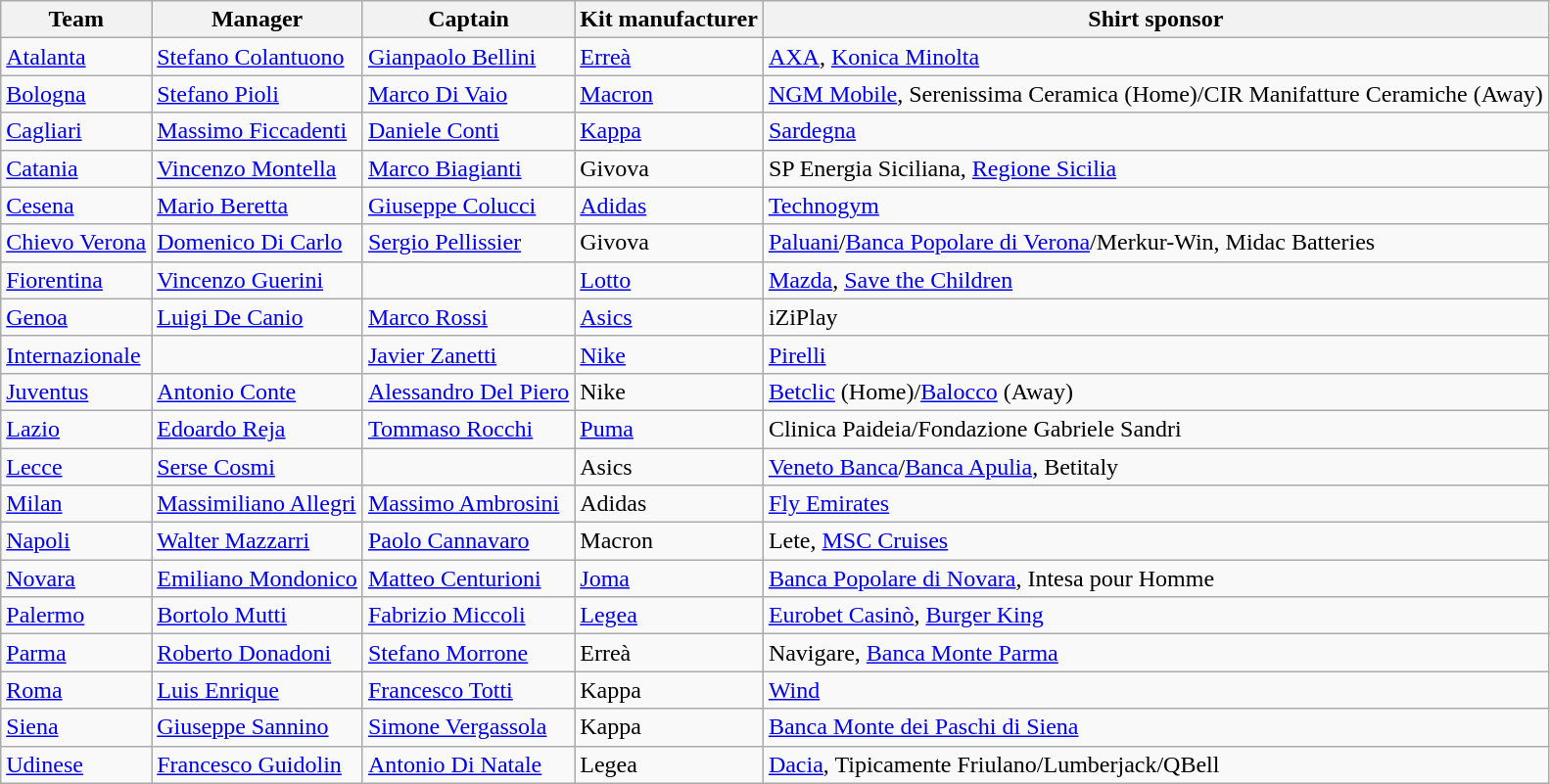<table class="wikitable sortable" style="text-align: left;">
<tr>
<th>Team</th>
<th>Manager</th>
<th>Captain</th>
<th>Kit manufacturer</th>
<th>Shirt sponsor</th>
</tr>
<tr>
<td><a href='#'>Atalanta</a></td>
<td> <a href='#'>Stefano Colantuono</a></td>
<td> <a href='#'>Gianpaolo Bellini</a></td>
<td><a href='#'>Erreà</a></td>
<td><a href='#'>AXA</a>, <a href='#'>Konica Minolta</a></td>
</tr>
<tr>
<td><a href='#'>Bologna</a></td>
<td> <a href='#'>Stefano Pioli</a></td>
<td> <a href='#'>Marco Di Vaio</a></td>
<td><a href='#'>Macron</a></td>
<td><a href='#'>NGM Mobile</a>, Serenissima Ceramica (Home)/CIR Manifatture Ceramiche (Away)</td>
</tr>
<tr>
<td><a href='#'>Cagliari</a></td>
<td> <a href='#'>Massimo Ficcadenti</a></td>
<td> <a href='#'>Daniele Conti</a></td>
<td><a href='#'>Kappa</a></td>
<td><a href='#'>Sardegna</a></td>
</tr>
<tr>
<td><a href='#'>Catania</a></td>
<td> <a href='#'>Vincenzo Montella</a></td>
<td> <a href='#'>Marco Biagianti</a></td>
<td>Givova</td>
<td>SP Energia Siciliana, <a href='#'>Regione Sicilia</a></td>
</tr>
<tr>
<td><a href='#'>Cesena</a></td>
<td> <a href='#'>Mario Beretta</a></td>
<td> <a href='#'>Giuseppe Colucci</a></td>
<td><a href='#'>Adidas</a></td>
<td><a href='#'>Technogym</a></td>
</tr>
<tr>
<td><a href='#'>Chievo Verona</a></td>
<td> <a href='#'>Domenico Di Carlo</a></td>
<td> <a href='#'>Sergio Pellissier</a></td>
<td>Givova</td>
<td><a href='#'>Paluani</a>/<a href='#'>Banca Popolare di Verona</a>/Merkur-Win, Midac Batteries</td>
</tr>
<tr>
<td><a href='#'>Fiorentina</a></td>
<td> <a href='#'>Vincenzo Guerini</a></td>
<td></td>
<td><a href='#'>Lotto</a></td>
<td><a href='#'>Mazda</a>, <a href='#'>Save the Children</a></td>
</tr>
<tr>
<td><a href='#'>Genoa</a></td>
<td> <a href='#'>Luigi De Canio</a></td>
<td> <a href='#'>Marco Rossi</a></td>
<td><a href='#'>Asics</a></td>
<td>iZiPlay</td>
</tr>
<tr>
<td><a href='#'>Internazionale</a></td>
<td></td>
<td> <a href='#'>Javier Zanetti</a></td>
<td><a href='#'>Nike</a></td>
<td><a href='#'>Pirelli</a></td>
</tr>
<tr>
<td><a href='#'>Juventus</a></td>
<td> <a href='#'>Antonio Conte</a></td>
<td> <a href='#'>Alessandro Del Piero</a></td>
<td>Nike</td>
<td><a href='#'>Betclic</a> (Home)/<a href='#'>Balocco</a> (Away)</td>
</tr>
<tr>
<td><a href='#'>Lazio</a></td>
<td> <a href='#'>Edoardo Reja</a></td>
<td> <a href='#'>Tommaso Rocchi</a></td>
<td><a href='#'>Puma</a></td>
<td>Clinica Paideia/Fondazione Gabriele Sandri</td>
</tr>
<tr>
<td><a href='#'>Lecce</a></td>
<td> <a href='#'>Serse Cosmi</a></td>
<td></td>
<td>Asics</td>
<td><a href='#'>Veneto Banca</a>/<a href='#'>Banca Apulia</a>, Betitaly</td>
</tr>
<tr>
<td><a href='#'>Milan</a></td>
<td> <a href='#'>Massimiliano Allegri</a></td>
<td> <a href='#'>Massimo Ambrosini</a></td>
<td>Adidas</td>
<td><a href='#'>Fly Emirates</a></td>
</tr>
<tr>
<td><a href='#'>Napoli</a></td>
<td> <a href='#'>Walter Mazzarri</a></td>
<td> <a href='#'>Paolo Cannavaro</a></td>
<td>Macron</td>
<td>Lete, <a href='#'>MSC Cruises</a></td>
</tr>
<tr>
<td><a href='#'>Novara</a></td>
<td> <a href='#'>Emiliano Mondonico</a></td>
<td> <a href='#'>Matteo Centurioni</a></td>
<td><a href='#'>Joma</a></td>
<td><a href='#'>Banca Popolare di Novara</a>, Intesa pour Homme</td>
</tr>
<tr>
<td><a href='#'>Palermo</a></td>
<td> <a href='#'>Bortolo Mutti</a></td>
<td> <a href='#'>Fabrizio Miccoli</a></td>
<td><a href='#'>Legea</a></td>
<td><a href='#'>Eurobet Casinò</a>, <a href='#'>Burger King</a></td>
</tr>
<tr>
<td><a href='#'>Parma</a></td>
<td> <a href='#'>Roberto Donadoni</a></td>
<td> <a href='#'>Stefano Morrone</a></td>
<td>Erreà</td>
<td>Navigare, <a href='#'>Banca Monte Parma</a></td>
</tr>
<tr>
<td><a href='#'>Roma</a></td>
<td> <a href='#'>Luis Enrique</a></td>
<td> <a href='#'>Francesco Totti</a></td>
<td>Kappa</td>
<td><a href='#'>Wind</a></td>
</tr>
<tr>
<td><a href='#'>Siena</a></td>
<td> <a href='#'>Giuseppe Sannino</a></td>
<td> <a href='#'>Simone Vergassola</a></td>
<td>Kappa</td>
<td><a href='#'>Banca Monte dei Paschi di Siena</a></td>
</tr>
<tr>
<td><a href='#'>Udinese</a></td>
<td> <a href='#'>Francesco Guidolin</a></td>
<td> <a href='#'>Antonio Di Natale</a></td>
<td>Legea</td>
<td><a href='#'>Dacia</a>, Tipicamente Friulano/Lumberjack/QBell</td>
</tr>
</table>
